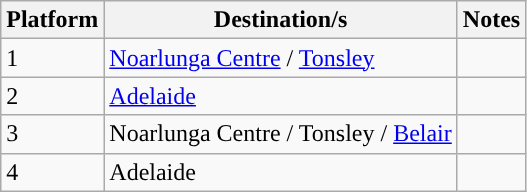<table class="wikitable">
<tr>
<th>Platform</th>
<th>Destination/s</th>
<th>Notes</th>
</tr>
<tr>
<td style="background:#">1</td>
<td><a href='#'>Noarlunga Centre</a> / <a href='#'>Tonsley</a></td>
<td></td>
</tr>
<tr>
<td style="background:#">2</td>
<td><a href='#'>Adelaide</a></td>
<td></td>
</tr>
<tr>
<td style="background:#">3</td>
<td>Noarlunga Centre / Tonsley / <a href='#'>Belair</a></td>
<td></td>
</tr>
<tr>
<td style="background:#">4</td>
<td>Adelaide</td>
<td></td>
</tr>
</table>
